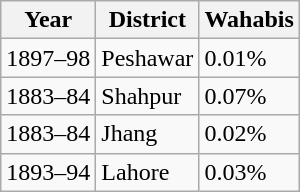<table class="wikitable">
<tr>
<th>Year</th>
<th>District</th>
<th>Wahabis</th>
</tr>
<tr>
<td>1897–98</td>
<td>Peshawar</td>
<td>0.01%</td>
</tr>
<tr>
<td>1883–84</td>
<td>Shahpur</td>
<td>0.07%</td>
</tr>
<tr>
<td>1883–84</td>
<td>Jhang</td>
<td>0.02%</td>
</tr>
<tr>
<td>1893–94</td>
<td>Lahore</td>
<td>0.03%</td>
</tr>
</table>
